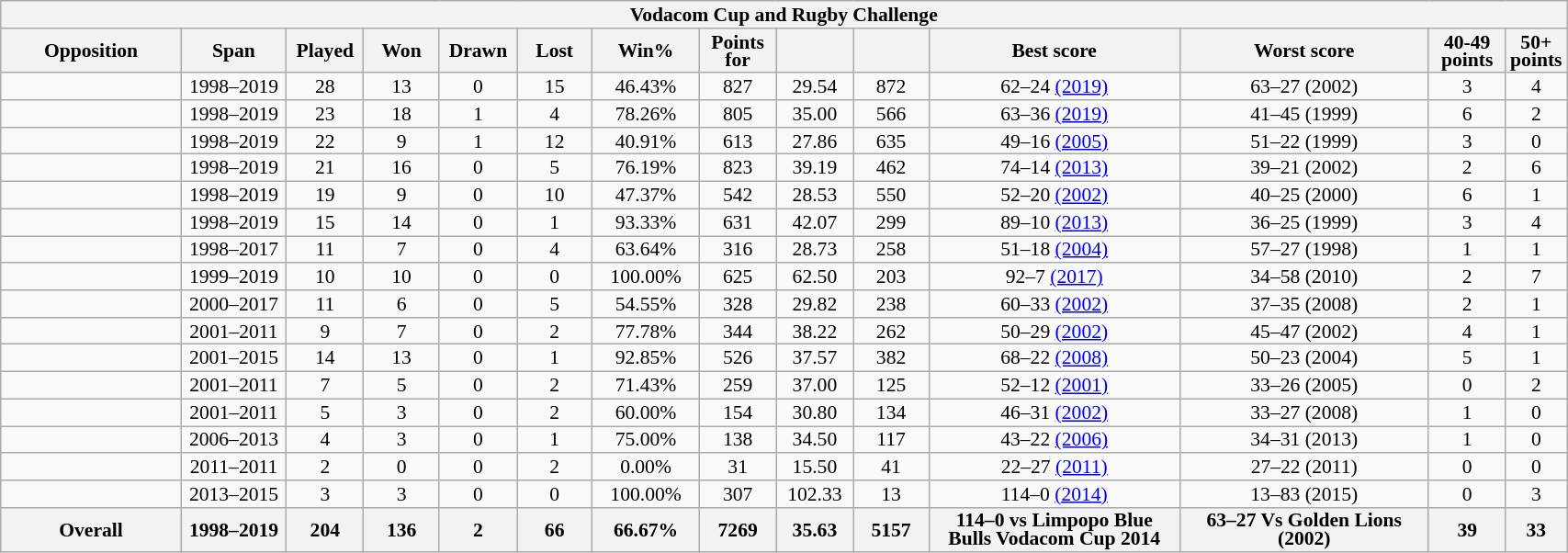<table class="wikitable collapsible sortable" style="text-align:center; line-height:90%; font-size:90%; width:90%;">
<tr>
<th colspan=14>Vodacom Cup and Rugby Challenge</th>
</tr>
<tr>
<th style="width:12%;">Opposition</th>
<th style="width:7%;">Span</th>
<th style="width:5%;">Played</th>
<th style="width:5%;">Won</th>
<th style="width:5%;">Drawn</th>
<th style="width:5%;">Lost</th>
<th style="width:7%;">Win%</th>
<th style="width:5%;">Points for</th>
<th style="width:5%;"></th>
<th style="width:5%;"></th>
<th style="width:17%;">Best score</th>
<th style="width:17%;">Worst score</th>
<th style="width:5%;">40-49 points</th>
<th style="width:5%;">50+ points<br></th>
</tr>
<tr>
<td align=left></td>
<td>1998–2019</td>
<td>28</td>
<td>13</td>
<td>0</td>
<td>15</td>
<td>46.43%</td>
<td>827</td>
<td>29.54</td>
<td>872</td>
<td>62–24 <a href='#'>(2019)</a></td>
<td>63–27 (2002)</td>
<td>3</td>
<td>4</td>
</tr>
<tr>
<td align=left></td>
<td>1998–2019</td>
<td>23</td>
<td>18</td>
<td>1</td>
<td>4</td>
<td>78.26%</td>
<td>805</td>
<td>35.00</td>
<td>566</td>
<td>63–36 <a href='#'>(2019)</a></td>
<td>41–45 (1999)</td>
<td>6</td>
<td>2</td>
</tr>
<tr>
<td align=left></td>
<td>1998–2019</td>
<td>22</td>
<td>9</td>
<td>1</td>
<td>12</td>
<td>40.91%</td>
<td>613</td>
<td>27.86</td>
<td>635</td>
<td>49–16 <a href='#'>(2005)</a></td>
<td>51–22 (1999)</td>
<td>3</td>
<td>0</td>
</tr>
<tr>
<td align=left></td>
<td>1998–2019</td>
<td>21</td>
<td>16</td>
<td>0</td>
<td>5</td>
<td>76.19%</td>
<td>823</td>
<td>39.19</td>
<td>462</td>
<td>74–14 <a href='#'>(2013)</a></td>
<td>39–21 (2002)</td>
<td>2</td>
<td>6</td>
</tr>
<tr>
<td align=left></td>
<td>1998–2019</td>
<td>19</td>
<td>9</td>
<td>0</td>
<td>10</td>
<td>47.37%</td>
<td>542</td>
<td>28.53</td>
<td>550</td>
<td>52–20 <a href='#'>(2002)</a></td>
<td>40–25 (2000)</td>
<td>6</td>
<td>1</td>
</tr>
<tr>
<td align=left></td>
<td>1998–2019</td>
<td>15</td>
<td>14</td>
<td>0</td>
<td>1</td>
<td>93.33%</td>
<td>631</td>
<td>42.07</td>
<td>299</td>
<td>89–10 <a href='#'>(2013)</a></td>
<td>36–25 (1999)</td>
<td>3</td>
<td>4</td>
</tr>
<tr>
<td align=left></td>
<td>1998–2017</td>
<td>11</td>
<td>7</td>
<td>0</td>
<td>4</td>
<td>63.64%</td>
<td>316</td>
<td>28.73</td>
<td>258</td>
<td>51–18 <a href='#'>(2004)</a></td>
<td>57–27 (1998)</td>
<td>1</td>
<td>1</td>
</tr>
<tr>
<td align=left></td>
<td>1999–2019</td>
<td>10</td>
<td>10</td>
<td>0</td>
<td>0</td>
<td>100.00%</td>
<td>625</td>
<td>62.50</td>
<td>203</td>
<td>92–7 <a href='#'>(2017)</a></td>
<td>34–58 (2010)</td>
<td>2</td>
<td>7</td>
</tr>
<tr>
<td align=left></td>
<td>2000–2017</td>
<td>11</td>
<td>6</td>
<td>0</td>
<td>5</td>
<td>54.55%</td>
<td>328</td>
<td>29.82</td>
<td>238</td>
<td>60–33 <a href='#'>(2002)</a></td>
<td>37–35 (2008)</td>
<td>2</td>
<td>1</td>
</tr>
<tr>
<td align=left></td>
<td>2001–2011</td>
<td>9</td>
<td>7</td>
<td>0</td>
<td>2</td>
<td>77.78%</td>
<td>344</td>
<td>38.22</td>
<td>262</td>
<td>50–29 <a href='#'>(2002)</a></td>
<td>45–47 (2002)</td>
<td>4</td>
<td>1</td>
</tr>
<tr>
<td align=left></td>
<td>2001–2015</td>
<td>14</td>
<td>13</td>
<td>0</td>
<td>1</td>
<td>92.85%</td>
<td>526</td>
<td>37.57</td>
<td>382</td>
<td>68–22 <a href='#'>(2008)</a></td>
<td>50–23 (2004)</td>
<td>5</td>
<td>1</td>
</tr>
<tr>
<td align=left></td>
<td>2001–2011</td>
<td>7</td>
<td>5</td>
<td>0</td>
<td>2</td>
<td>71.43%</td>
<td>259</td>
<td>37.00</td>
<td>125</td>
<td>52–12 <a href='#'>(2001)</a></td>
<td>33–26 (2005)</td>
<td>0</td>
<td>2</td>
</tr>
<tr>
<td align=left></td>
<td>2001–2011</td>
<td>5</td>
<td>3</td>
<td>0</td>
<td>2</td>
<td>60.00%</td>
<td>154</td>
<td>30.80</td>
<td>134</td>
<td>46–31 <a href='#'>(2002)</a></td>
<td>33–27 (2008)</td>
<td>1</td>
<td>0</td>
</tr>
<tr>
<td align=left></td>
<td>2006–2013</td>
<td>4</td>
<td>3</td>
<td>0</td>
<td>1</td>
<td>75.00%</td>
<td>138</td>
<td>34.50</td>
<td>117</td>
<td>43–22 <a href='#'>(2006)</a></td>
<td>34–31 (2013)</td>
<td>1</td>
<td>0</td>
</tr>
<tr>
<td align=left></td>
<td>2011–2011</td>
<td>2</td>
<td>0</td>
<td>0</td>
<td>2</td>
<td>0.00%</td>
<td>31</td>
<td>15.50</td>
<td>41</td>
<td>22–27 <a href='#'>(2011)</a></td>
<td>27–22 (2011)</td>
<td>0</td>
<td>0</td>
</tr>
<tr>
<td align=left></td>
<td>2013–2015</td>
<td>3</td>
<td>3</td>
<td>0</td>
<td>0</td>
<td>100.00%</td>
<td>307</td>
<td>102.33</td>
<td>13</td>
<td>114–0 <a href='#'>(2014)</a></td>
<td>13–83 (2015)</td>
<td>0</td>
<td>3</td>
</tr>
<tr class="sortbottom">
<th Bottom><strong>Overall</strong></th>
<th><strong>1998–2019</strong></th>
<th><strong>204</strong></th>
<th><strong>136</strong></th>
<th><strong>2</strong></th>
<th><strong>66</strong></th>
<th><strong>66.67%</strong></th>
<th><strong>7269</strong></th>
<th><strong>35.63</strong></th>
<th><strong>5157</strong></th>
<th><strong>114–0 vs Limpopo Blue Bulls Vodacom Cup 2014</strong></th>
<th><strong>63–27 Vs Golden Lions (2002)</strong></th>
<th><strong>39</strong></th>
<th><strong>33</strong></th>
</tr>
</table>
